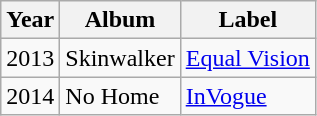<table class="wikitable">
<tr>
<th>Year</th>
<th>Album</th>
<th>Label</th>
</tr>
<tr>
<td>2013</td>
<td>Skinwalker</td>
<td><a href='#'>Equal Vision</a></td>
</tr>
<tr>
<td>2014</td>
<td>No Home</td>
<td><a href='#'>InVogue</a></td>
</tr>
</table>
